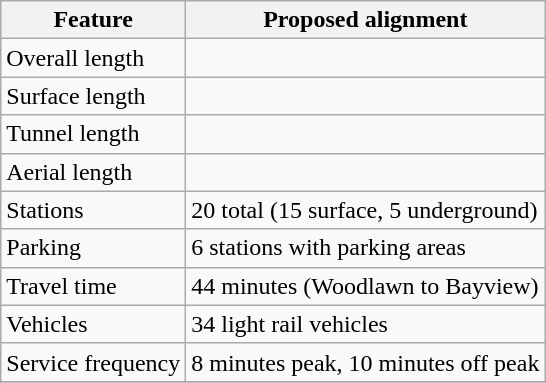<table class="wikitable">
<tr>
<th>Feature</th>
<th>Proposed alignment</th>
</tr>
<tr>
<td>Overall length</td>
<td></td>
</tr>
<tr>
<td>Surface length</td>
<td></td>
</tr>
<tr>
<td>Tunnel length</td>
<td></td>
</tr>
<tr>
<td>Aerial length</td>
<td></td>
</tr>
<tr>
<td>Stations</td>
<td>20 total (15 surface, 5 underground)</td>
</tr>
<tr>
<td>Parking</td>
<td>6 stations with parking areas</td>
</tr>
<tr>
<td>Travel time</td>
<td>44 minutes (Woodlawn to Bayview)</td>
</tr>
<tr>
<td>Vehicles</td>
<td>34 light rail vehicles</td>
</tr>
<tr>
<td>Service frequency</td>
<td>8 minutes peak, 10 minutes off peak</td>
</tr>
<tr>
</tr>
</table>
